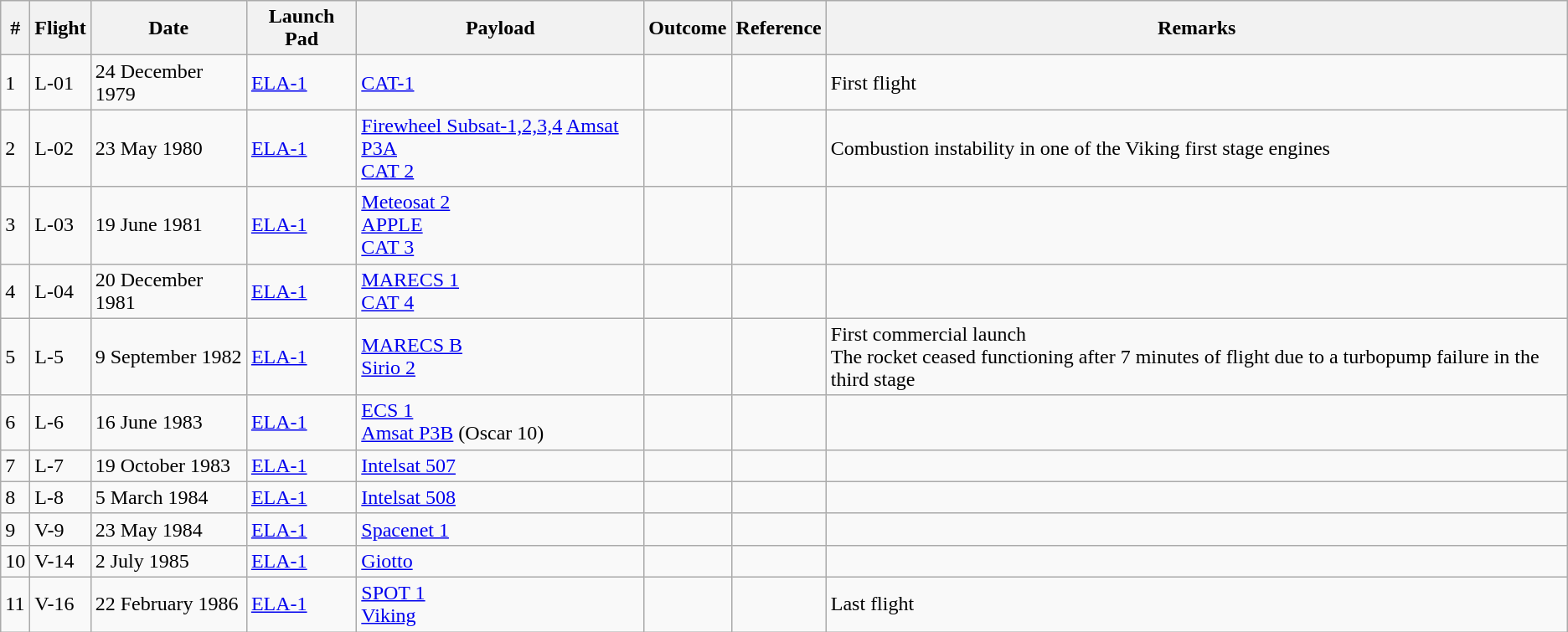<table class="wikitable">
<tr>
<th>#</th>
<th>Flight</th>
<th>Date</th>
<th>Launch Pad</th>
<th>Payload</th>
<th>Outcome</th>
<th>Reference</th>
<th>Remarks</th>
</tr>
<tr>
<td>1</td>
<td>L-01</td>
<td>24 December 1979</td>
<td><a href='#'>ELA-1</a></td>
<td><a href='#'>CAT-1</a></td>
<td></td>
<td></td>
<td>First flight</td>
</tr>
<tr>
<td>2</td>
<td>L-02</td>
<td>23 May 1980</td>
<td><a href='#'>ELA-1</a></td>
<td><a href='#'>Firewheel Subsat-1,2,3,4</a> <a href='#'>Amsat P3A</a> <br> <a href='#'>CAT 2</a></td>
<td></td>
<td></td>
<td>Combustion instability in one of the Viking first stage engines</td>
</tr>
<tr>
<td>3</td>
<td>L-03</td>
<td>19 June 1981</td>
<td><a href='#'>ELA-1</a></td>
<td><a href='#'>Meteosat 2</a> <br> <a href='#'>APPLE</a> <br> <a href='#'>CAT 3</a></td>
<td></td>
<td></td>
<td></td>
</tr>
<tr>
<td>4</td>
<td>L-04</td>
<td>20 December 1981</td>
<td><a href='#'>ELA-1</a></td>
<td><a href='#'>MARECS 1</a> <br> <a href='#'>CAT 4</a></td>
<td></td>
<td></td>
<td></td>
</tr>
<tr>
<td>5</td>
<td>L-5</td>
<td>9 September 1982</td>
<td><a href='#'>ELA-1</a></td>
<td><a href='#'>MARECS B</a> <br> <a href='#'>Sirio 2</a></td>
<td></td>
<td></td>
<td>First commercial launch <br> The rocket ceased functioning after 7 minutes of flight due to a turbopump failure in the third stage</td>
</tr>
<tr>
<td>6</td>
<td>L-6</td>
<td>16 June 1983</td>
<td><a href='#'>ELA-1</a></td>
<td><a href='#'>ECS 1</a> <br> <a href='#'>Amsat P3B</a> (Oscar 10)</td>
<td></td>
<td></td>
<td></td>
</tr>
<tr>
<td>7</td>
<td>L-7</td>
<td>19 October 1983</td>
<td><a href='#'>ELA-1</a></td>
<td><a href='#'>Intelsat 507</a></td>
<td></td>
<td></td>
<td></td>
</tr>
<tr>
<td>8</td>
<td>L-8</td>
<td>5 March 1984</td>
<td><a href='#'>ELA-1</a></td>
<td><a href='#'>Intelsat 508</a></td>
<td></td>
<td></td>
<td></td>
</tr>
<tr>
<td>9</td>
<td>V-9</td>
<td>23 May 1984</td>
<td><a href='#'>ELA-1</a></td>
<td><a href='#'>Spacenet 1</a></td>
<td></td>
<td></td>
<td></td>
</tr>
<tr>
<td>10</td>
<td>V-14</td>
<td>2 July 1985</td>
<td><a href='#'>ELA-1</a></td>
<td><a href='#'>Giotto</a></td>
<td></td>
<td></td>
<td></td>
</tr>
<tr>
<td>11</td>
<td>V-16</td>
<td>22 February 1986</td>
<td><a href='#'>ELA-1</a></td>
<td><a href='#'>SPOT 1</a> <br> <a href='#'>Viking</a></td>
<td></td>
<td></td>
<td>Last flight</td>
</tr>
</table>
